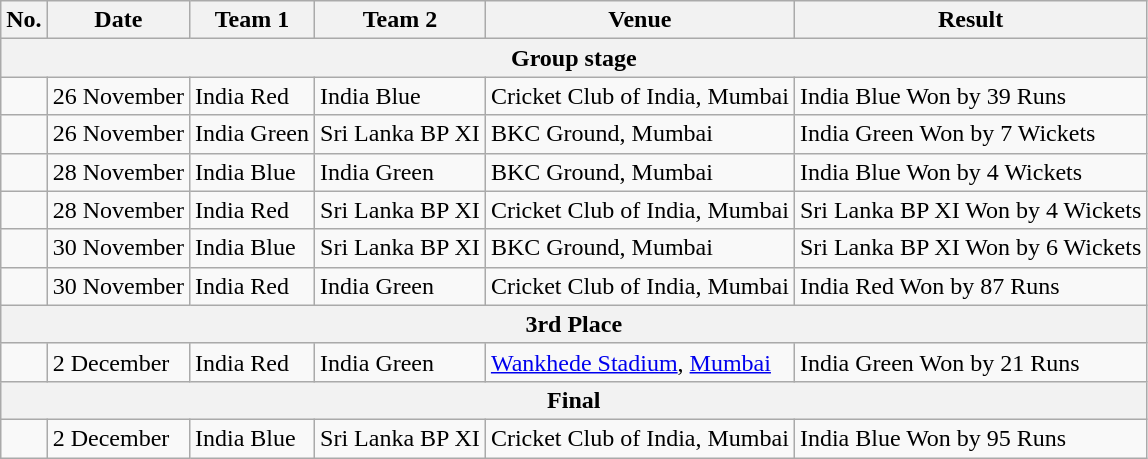<table class="wikitable">
<tr>
<th>No.</th>
<th>Date</th>
<th>Team 1</th>
<th>Team 2</th>
<th>Venue</th>
<th>Result</th>
</tr>
<tr>
<th colspan="9">Group stage</th>
</tr>
<tr>
<td> </td>
<td>26 November</td>
<td>India Red</td>
<td>India Blue</td>
<td>Cricket Club of India, Mumbai</td>
<td>India Blue Won by 39 Runs</td>
</tr>
<tr>
<td> </td>
<td>26 November</td>
<td>India Green</td>
<td>Sri Lanka BP XI</td>
<td>BKC Ground, Mumbai</td>
<td>India Green Won by 7 Wickets</td>
</tr>
<tr>
<td> </td>
<td>28 November</td>
<td>India Blue</td>
<td>India Green</td>
<td>BKC Ground, Mumbai</td>
<td>India Blue Won by 4 Wickets</td>
</tr>
<tr>
<td> </td>
<td>28 November</td>
<td>India Red</td>
<td>Sri Lanka BP XI</td>
<td>Cricket Club of India, Mumbai</td>
<td>Sri Lanka BP XI Won by 4 Wickets</td>
</tr>
<tr>
<td> </td>
<td>30 November</td>
<td>India Blue</td>
<td>Sri Lanka BP XI</td>
<td>BKC Ground, Mumbai</td>
<td>Sri Lanka BP XI Won by 6 Wickets</td>
</tr>
<tr>
<td> </td>
<td>30 November</td>
<td>India Red</td>
<td>India Green</td>
<td>Cricket Club of India, Mumbai</td>
<td>India Red Won by 87 Runs</td>
</tr>
<tr>
<th colspan="9">3rd Place</th>
</tr>
<tr>
<td> </td>
<td>2 December</td>
<td>India Red</td>
<td>India Green</td>
<td><a href='#'>Wankhede Stadium</a>, <a href='#'>Mumbai</a></td>
<td>India Green Won by 21 Runs</td>
</tr>
<tr>
<th colspan="9">Final</th>
</tr>
<tr>
<td> </td>
<td>2 December</td>
<td>India Blue</td>
<td>Sri Lanka BP XI</td>
<td>Cricket Club of India, Mumbai</td>
<td>India Blue Won by 95 Runs</td>
</tr>
</table>
